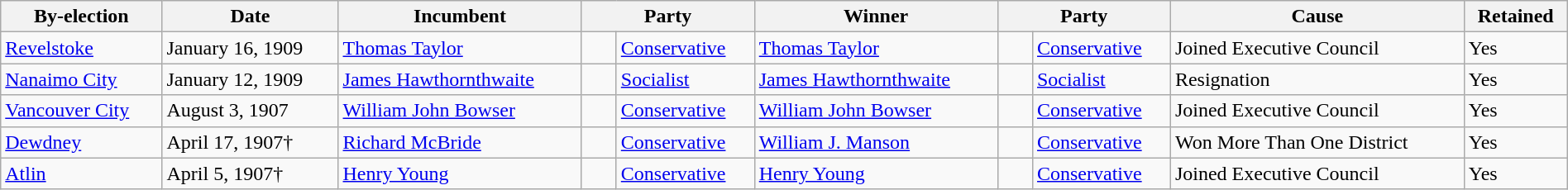<table class=wikitable style="width:100%">
<tr>
<th>By-election</th>
<th>Date</th>
<th>Incumbent</th>
<th colspan=2>Party</th>
<th>Winner</th>
<th colspan=2>Party</th>
<th>Cause</th>
<th>Retained</th>
</tr>
<tr>
<td><a href='#'>Revelstoke</a></td>
<td>January 16, 1909</td>
<td><a href='#'>Thomas Taylor</a></td>
<td>    </td>
<td><a href='#'>Conservative</a></td>
<td><a href='#'>Thomas Taylor</a></td>
<td>    </td>
<td><a href='#'>Conservative</a></td>
<td>Joined Executive Council</td>
<td>Yes</td>
</tr>
<tr>
<td><a href='#'>Nanaimo City</a></td>
<td>January 12, 1909</td>
<td><a href='#'>James Hawthornthwaite</a></td>
<td>    </td>
<td><a href='#'>Socialist</a></td>
<td><a href='#'>James Hawthornthwaite</a></td>
<td>    </td>
<td><a href='#'>Socialist</a></td>
<td>Resignation</td>
<td>Yes</td>
</tr>
<tr>
<td><a href='#'>Vancouver City</a></td>
<td>August 3, 1907</td>
<td><a href='#'>William John Bowser</a></td>
<td>    </td>
<td><a href='#'>Conservative</a></td>
<td><a href='#'>William John Bowser</a></td>
<td>    </td>
<td><a href='#'>Conservative</a></td>
<td>Joined Executive Council</td>
<td>Yes</td>
</tr>
<tr>
<td><a href='#'>Dewdney</a></td>
<td>April 17, 1907†</td>
<td><a href='#'>Richard McBride</a></td>
<td>    </td>
<td><a href='#'>Conservative</a></td>
<td><a href='#'>William J. Manson</a></td>
<td>    </td>
<td><a href='#'>Conservative</a></td>
<td>Won More Than One District</td>
<td>Yes</td>
</tr>
<tr>
<td><a href='#'>Atlin</a></td>
<td>April 5, 1907†</td>
<td><a href='#'>Henry Young</a></td>
<td>    </td>
<td><a href='#'>Conservative</a></td>
<td><a href='#'>Henry Young</a></td>
<td>    </td>
<td><a href='#'>Conservative</a></td>
<td>Joined Executive Council</td>
<td>Yes</td>
</tr>
</table>
